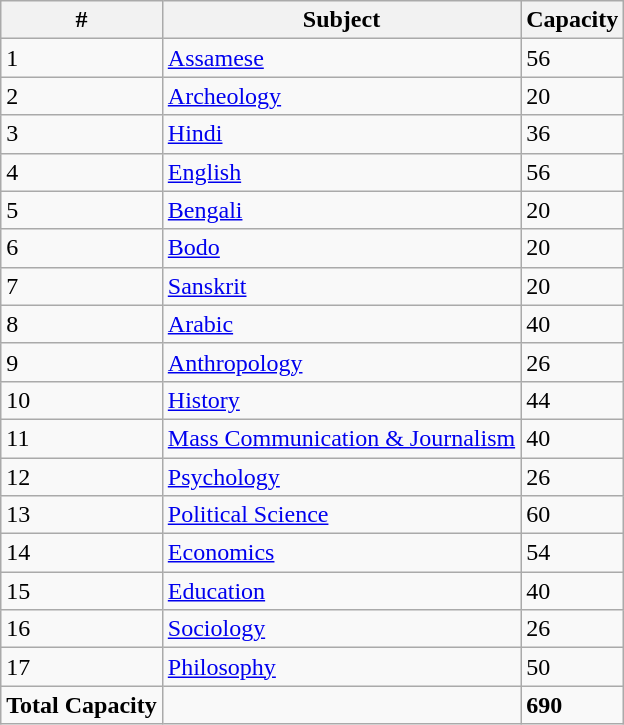<table class="wikitable">
<tr>
<th>#</th>
<th>Subject</th>
<th>Capacity</th>
</tr>
<tr>
<td>1</td>
<td><a href='#'>Assamese</a></td>
<td>56</td>
</tr>
<tr>
<td>2</td>
<td><a href='#'>Archeology</a></td>
<td>20</td>
</tr>
<tr>
<td>3</td>
<td><a href='#'>Hindi</a></td>
<td>36</td>
</tr>
<tr>
<td>4</td>
<td><a href='#'>English</a></td>
<td>56</td>
</tr>
<tr>
<td>5</td>
<td><a href='#'>Bengali</a></td>
<td>20</td>
</tr>
<tr>
<td>6</td>
<td><a href='#'>Bodo</a></td>
<td>20</td>
</tr>
<tr>
<td>7</td>
<td><a href='#'>Sanskrit</a></td>
<td>20</td>
</tr>
<tr>
<td>8</td>
<td><a href='#'>Arabic</a></td>
<td>40</td>
</tr>
<tr>
<td>9</td>
<td><a href='#'>Anthropology</a></td>
<td>26</td>
</tr>
<tr>
<td>10</td>
<td><a href='#'>History</a></td>
<td>44</td>
</tr>
<tr>
<td>11</td>
<td><a href='#'>Mass Communication & Journalism</a></td>
<td>40</td>
</tr>
<tr>
<td>12</td>
<td><a href='#'>Psychology</a></td>
<td>26</td>
</tr>
<tr>
<td>13</td>
<td><a href='#'>Political Science</a></td>
<td>60</td>
</tr>
<tr>
<td>14</td>
<td><a href='#'>Economics</a></td>
<td>54</td>
</tr>
<tr>
<td>15</td>
<td><a href='#'>Education</a></td>
<td>40</td>
</tr>
<tr>
<td>16</td>
<td><a href='#'>Sociology</a></td>
<td>26</td>
</tr>
<tr>
<td>17</td>
<td><a href='#'>Philosophy</a></td>
<td>50</td>
</tr>
<tr>
<td><strong>Total Capacity</strong></td>
<td></td>
<td><strong>690</strong></td>
</tr>
</table>
